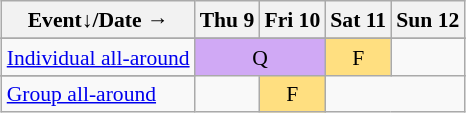<table class="wikitable" style="margin:0.5em auto; font-size:90%; line-height:1.25em;">
<tr align="center">
<th>Event↓/Date →</th>
<th>Thu 9</th>
<th>Fri 10</th>
<th>Sat 11</th>
<th>Sun 12</th>
</tr>
<tr>
</tr>
<tr align="center">
<td align="left"><a href='#'>Individual all-around</a></td>
<td colspan=2 rowspan=2 bgcolor="#D0A9F5">Q</td>
<td bgcolor="#FFDF80">F</td>
<td></td>
</tr>
<tr>
</tr>
<tr align="center">
<td align="left"><a href='#'>Group all-around</a></td>
<td></td>
<td bgcolor="#FFDF80">F</td>
</tr>
</table>
